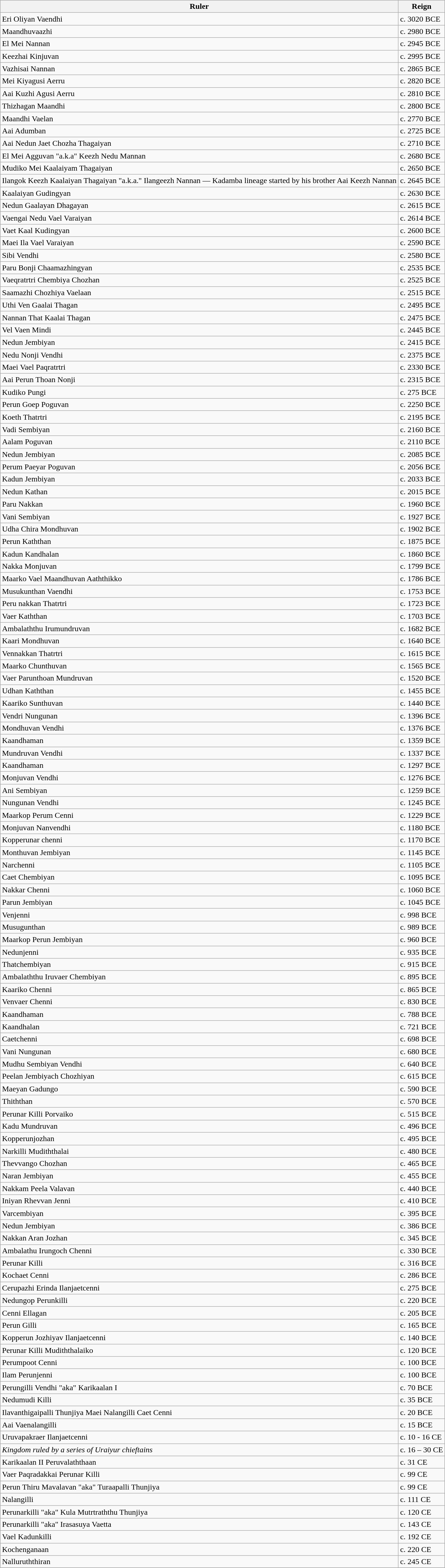<table class="wikitable">
<tr>
<th>Ruler</th>
<th>Reign</th>
</tr>
<tr>
<td>Eri Oliyan Vaendhi</td>
<td>c. 3020 BCE</td>
</tr>
<tr>
<td>Maandhuvaazhi</td>
<td>c. 2980 BCE</td>
</tr>
<tr>
<td>El Mei Nannan</td>
<td>c. 2945 BCE</td>
</tr>
<tr>
<td>Keezhai Kinjuvan</td>
<td>c. 2995 BCE</td>
</tr>
<tr>
<td>Vazhisai Nannan</td>
<td>c. 2865 BCE</td>
</tr>
<tr>
<td>Mei Kiyagusi Aerru</td>
<td>c. 2820 BCE</td>
</tr>
<tr>
<td>Aai Kuzhi Agusi Aerru</td>
<td>c. 2810 BCE</td>
</tr>
<tr>
<td>Thizhagan Maandhi</td>
<td>c. 2800 BCE</td>
</tr>
<tr>
<td>Maandhi Vaelan</td>
<td>c. 2770 BCE</td>
</tr>
<tr>
<td>Aai Adumban</td>
<td>c. 2725 BCE</td>
</tr>
<tr>
<td>Aai Nedun Jaet Chozha Thagaiyan</td>
<td>c. 2710 BCE</td>
</tr>
<tr>
<td>El Mei Agguvan "a.k.a" Keezh Nedu Mannan</td>
<td>c. 2680 BCE</td>
</tr>
<tr>
<td>Mudiko Mei Kaalaiyam Thagaiyan</td>
<td>c. 2650 BCE</td>
</tr>
<tr>
<td>Ilangok Keezh Kaalaiyan Thagaiyan "a.k.a." Ilangeezh Nannan — Kadamba lineage started  by his brother Aai Keezh Nannan</td>
<td>c. 2645 BCE</td>
</tr>
<tr>
<td>Kaalaiyan Gudingyan</td>
<td>c. 2630 BCE</td>
</tr>
<tr>
<td>Nedun Gaalayan Dhagayan</td>
<td>c. 2615 BCE</td>
</tr>
<tr>
<td>Vaengai Nedu Vael Varaiyan</td>
<td>c. 2614 BCE</td>
</tr>
<tr>
<td>Vaet Kaal Kudingyan</td>
<td>c. 2600 BCE</td>
</tr>
<tr>
<td>Maei Ila Vael Varaiyan</td>
<td>c. 2590 BCE</td>
</tr>
<tr>
<td>Sibi Vendhi</td>
<td>c. 2580 BCE</td>
</tr>
<tr>
<td>Paru Bonji Chaamazhingyan</td>
<td>c. 2535 BCE</td>
</tr>
<tr>
<td>Vaeqratrtri Chembiya Chozhan</td>
<td>c. 2525 BCE</td>
</tr>
<tr>
<td>Saamazhi Chozhiya Vaelaan</td>
<td>c. 2515 BCE</td>
</tr>
<tr>
<td>Uthi Ven Gaalai Thagan</td>
<td>c. 2495 BCE</td>
</tr>
<tr>
<td>Nannan That Kaalai Thagan</td>
<td>c. 2475 BCE</td>
</tr>
<tr>
<td>Vel Vaen Mindi</td>
<td>c. 2445 BCE</td>
</tr>
<tr>
<td>Nedun Jembiyan</td>
<td>c. 2415 BCE</td>
</tr>
<tr>
<td>Nedu Nonji Vendhi</td>
<td>c. 2375 BCE</td>
</tr>
<tr>
<td>Maei Vael Paqratrtri</td>
<td>c. 2330 BCE</td>
</tr>
<tr>
<td>Aai Perun Thoan Nonji</td>
<td>c. 2315 BCE</td>
</tr>
<tr>
<td>Kudiko Pungi</td>
<td>c. 275 BCE</td>
</tr>
<tr>
<td>Perun Goep Poguvan</td>
<td>c. 2250 BCE</td>
</tr>
<tr>
<td>Koeth Thatrtri</td>
<td>c. 2195 BCE</td>
</tr>
<tr>
<td>Vadi Sembiyan</td>
<td>c. 2160 BCE</td>
</tr>
<tr>
<td>Aalam Poguvan</td>
<td>c. 2110 BCE</td>
</tr>
<tr>
<td>Nedun Jembiyan</td>
<td>c. 2085 BCE</td>
</tr>
<tr>
<td>Perum Paeyar Poguvan</td>
<td>c. 2056 BCE</td>
</tr>
<tr>
<td>Kadun Jembiyan</td>
<td>c. 2033 BCE</td>
</tr>
<tr>
<td>Nedun Kathan</td>
<td>c. 2015 BCE</td>
</tr>
<tr>
<td>Paru Nakkan</td>
<td>c. 1960 BCE</td>
</tr>
<tr>
<td>Vani Sembiyan</td>
<td>c. 1927 BCE</td>
</tr>
<tr>
<td>Udha Chira Mondhuvan</td>
<td>c. 1902 BCE</td>
</tr>
<tr>
<td>Perun Kaththan</td>
<td>c. 1875 BCE</td>
</tr>
<tr>
<td>Kadun Kandhalan</td>
<td>c. 1860 BCE</td>
</tr>
<tr>
<td>Nakka Monjuvan</td>
<td>c. 1799 BCE</td>
</tr>
<tr>
<td>Maarko Vael Maandhuvan Aaththikko</td>
<td>c. 1786 BCE</td>
</tr>
<tr>
<td>Musukunthan Vaendhi</td>
<td>c. 1753 BCE</td>
</tr>
<tr>
<td>Peru nakkan Thatrtri</td>
<td>c. 1723 BCE</td>
</tr>
<tr>
<td>Vaer Kaththan</td>
<td>c. 1703 BCE</td>
</tr>
<tr>
<td>Ambalaththu Irumundruvan</td>
<td>c. 1682 BCE</td>
</tr>
<tr>
<td>Kaari Mondhuvan</td>
<td>c. 1640 BCE</td>
</tr>
<tr>
<td>Vennakkan Thatrtri</td>
<td>c. 1615 BCE</td>
</tr>
<tr>
<td>Maarko Chunthuvan</td>
<td>c. 1565 BCE</td>
</tr>
<tr>
<td>Vaer Parunthoan Mundruvan</td>
<td>c. 1520 BCE</td>
</tr>
<tr>
<td>Udhan Kaththan</td>
<td>c. 1455 BCE</td>
</tr>
<tr>
<td>Kaariko Sunthuvan</td>
<td>c. 1440 BCE</td>
</tr>
<tr>
<td>Vendri Nungunan</td>
<td>c. 1396 BCE</td>
</tr>
<tr>
<td>Mondhuvan Vendhi</td>
<td>c. 1376 BCE</td>
</tr>
<tr>
<td>Kaandhaman</td>
<td>c. 1359 BCE</td>
</tr>
<tr>
<td>Mundruvan Vendhi</td>
<td>c. 1337 BCE</td>
</tr>
<tr>
<td>Kaandhaman</td>
<td>c. 1297 BCE</td>
</tr>
<tr>
<td>Monjuvan Vendhi</td>
<td>c. 1276 BCE</td>
</tr>
<tr>
<td>Ani Sembiyan</td>
<td>c. 1259 BCE</td>
</tr>
<tr>
<td>Nungunan Vendhi</td>
<td>c. 1245 BCE</td>
</tr>
<tr>
<td>Maarkop Perum Cenni</td>
<td>c. 1229 BCE</td>
</tr>
<tr>
<td>Monjuvan Nanvendhi</td>
<td>c. 1180 BCE</td>
</tr>
<tr>
<td>Kopperunar chenni</td>
<td>c. 1170 BCE</td>
</tr>
<tr>
<td>Monthuvan Jembiyan</td>
<td>c. 1145 BCE</td>
</tr>
<tr>
<td>Narchenni</td>
<td>c. 1105 BCE</td>
</tr>
<tr>
<td>Caet Chembiyan</td>
<td>c. 1095 BCE</td>
</tr>
<tr>
<td>Nakkar Chenni</td>
<td>c. 1060 BCE</td>
</tr>
<tr>
<td>Parun Jembiyan</td>
<td>c. 1045 BCE</td>
</tr>
<tr>
<td>Venjenni</td>
<td>c. 998 BCE</td>
</tr>
<tr>
<td>Musugunthan</td>
<td>c. 989 BCE</td>
</tr>
<tr>
<td>Maarkop Perun Jembiyan</td>
<td>c. 960 BCE</td>
</tr>
<tr>
<td>Nedunjenni</td>
<td>c. 935 BCE</td>
</tr>
<tr>
<td>Thatchembiyan</td>
<td>c. 915 BCE</td>
</tr>
<tr>
<td>Ambalaththu Iruvaer Chembiyan</td>
<td>c. 895 BCE</td>
</tr>
<tr>
<td>Kaariko Chenni</td>
<td>c. 865 BCE</td>
</tr>
<tr>
<td>Venvaer Chenni</td>
<td>c. 830 BCE</td>
</tr>
<tr>
<td>Kaandhaman</td>
<td>c. 788 BCE</td>
</tr>
<tr>
<td>Kaandhalan</td>
<td>c. 721 BCE</td>
</tr>
<tr>
<td>Caetchenni</td>
<td>c. 698 BCE</td>
</tr>
<tr>
<td>Vani Nungunan</td>
<td>c. 680 BCE</td>
</tr>
<tr>
<td>Mudhu Sembiyan Vendhi</td>
<td>c. 640 BCE</td>
</tr>
<tr>
<td>Peelan Jembiyach Chozhiyan</td>
<td>c. 615 BCE</td>
</tr>
<tr>
<td>Maeyan Gadungo</td>
<td>c. 590 BCE</td>
</tr>
<tr>
<td>Thiththan</td>
<td>c. 570 BCE</td>
</tr>
<tr>
<td>Perunar Killi Porvaiko</td>
<td>c. 515 BCE</td>
</tr>
<tr>
<td>Kadu Mundruvan</td>
<td>c. 496 BCE</td>
</tr>
<tr>
<td>Kopperunjozhan</td>
<td>c. 495 BCE</td>
</tr>
<tr>
<td>Narkilli Mudiththalai</td>
<td>c. 480 BCE</td>
</tr>
<tr>
<td>Thevvango Chozhan</td>
<td>c. 465 BCE</td>
</tr>
<tr>
<td>Naran Jembiyan</td>
<td>c. 455 BCE</td>
</tr>
<tr>
<td>Nakkam Peela Valavan</td>
<td>c. 440 BCE</td>
</tr>
<tr>
<td>Iniyan Rhevvan Jenni</td>
<td>c. 410 BCE</td>
</tr>
<tr>
<td>Varcembiyan</td>
<td>c. 395 BCE</td>
</tr>
<tr>
<td>Nedun Jembiyan</td>
<td>c. 386 BCE</td>
</tr>
<tr>
<td>Nakkan Aran Jozhan</td>
<td>c. 345 BCE</td>
</tr>
<tr>
<td>Ambalathu Irungoch Chenni</td>
<td>c. 330 BCE</td>
</tr>
<tr>
<td>Perunar Killi</td>
<td>c. 316 BCE</td>
</tr>
<tr>
<td>Kochaet Cenni</td>
<td>c. 286 BCE</td>
</tr>
<tr>
<td>Cerupazhi Erinda Ilanjaetcenni</td>
<td>c. 275 BCE</td>
</tr>
<tr>
<td>Nedungop Perunkilli</td>
<td>c. 220 BCE</td>
</tr>
<tr>
<td>Cenni Ellagan</td>
<td>c. 205 BCE</td>
</tr>
<tr>
<td>Perun Gilli</td>
<td>c. 165 BCE</td>
</tr>
<tr>
<td>Kopperun Jozhiyav Ilanjaetcenni</td>
<td>c. 140 BCE</td>
</tr>
<tr>
<td>Perunar Killi Mudiththalaiko</td>
<td>c. 120 BCE</td>
</tr>
<tr>
<td>Perumpoot Cenni</td>
<td>c. 100 BCE</td>
</tr>
<tr>
<td>Ilam Perunjenni</td>
<td>c. 100 BCE</td>
</tr>
<tr>
<td>Perungilli Vendhi "aka" Karikaalan I</td>
<td>c. 70 BCE</td>
</tr>
<tr>
<td>Nedumudi Killi</td>
<td>c. 35 BCE</td>
</tr>
<tr>
<td>Ilavanthigaipalli Thunjiya Maei Nalangilli Caet Cenni</td>
<td>c. 20 BCE</td>
</tr>
<tr>
<td>Aai Vaenalangilli</td>
<td>c. 15 BCE</td>
</tr>
<tr>
<td>Uruvapakraer Ilanjaetcenni</td>
<td>c. 10 - 16 CE</td>
</tr>
<tr>
<td><em>Kingdom ruled by a series of Uraiyur chieftains</em></td>
<td>c. 16 – 30 CE</td>
</tr>
<tr>
<td>Karikaalan II Peruvalaththaan</td>
<td>c. 31 CE</td>
</tr>
<tr>
<td>Vaer Paqradakkai Perunar Killi</td>
<td>c. 99 CE</td>
</tr>
<tr>
<td>Perun Thiru Mavalavan "aka" Turaapalli Thunjiya</td>
<td>c. 99 CE</td>
</tr>
<tr>
<td>Nalangilli</td>
<td>c. 111 CE</td>
</tr>
<tr>
<td>Perunarkilli "aka"  Kula Mutrtraththu Thunjiya</td>
<td>c. 120 CE</td>
</tr>
<tr>
<td>Perunarkilli "aka"  Irasasuya Vaetta</td>
<td>c. 143 CE</td>
</tr>
<tr>
<td>Vael Kadunkilli</td>
<td>c. 192 CE</td>
</tr>
<tr>
<td>Kochenganaan</td>
<td>c. 220 CE</td>
</tr>
<tr>
<td>Nalluruththiran</td>
<td>c. 245 CE</td>
</tr>
<tr>
</tr>
</table>
